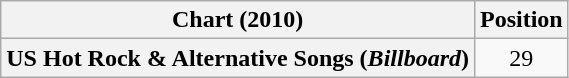<table class="wikitable plainrowheaders" style="text-align:center">
<tr>
<th scope="col">Chart (2010)</th>
<th scope="col">Position</th>
</tr>
<tr>
<th scope="row">US Hot Rock & Alternative Songs (<em>Billboard</em>)</th>
<td>29</td>
</tr>
</table>
